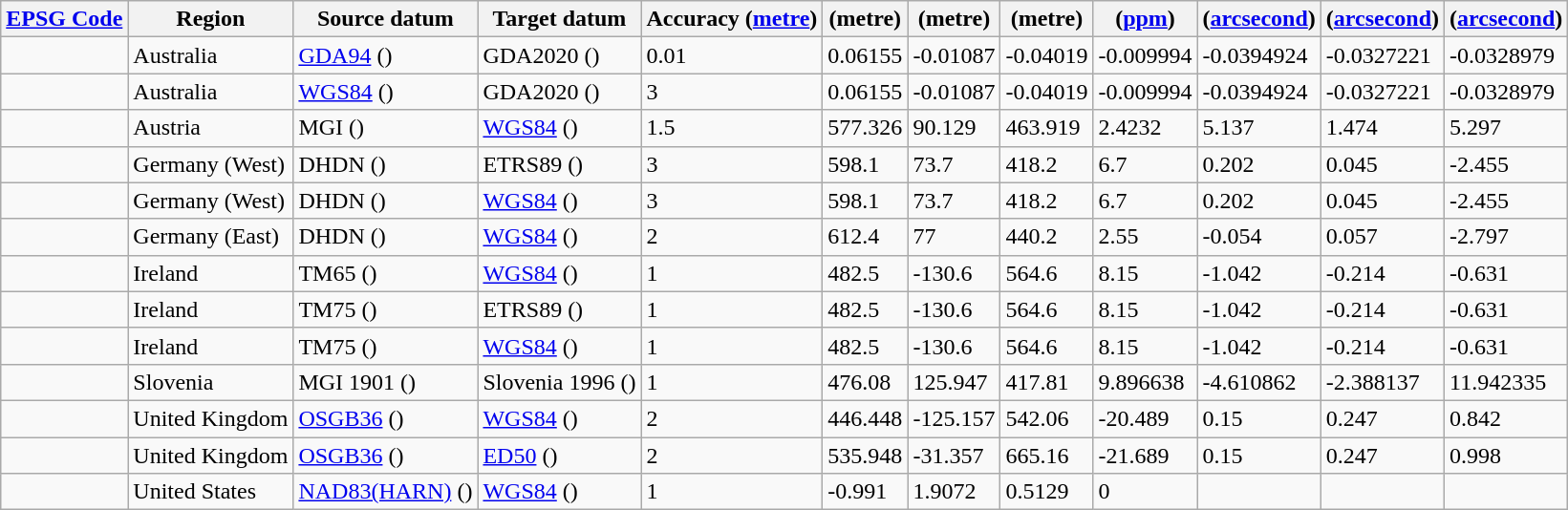<table class="wikitable">
<tr>
<th><a href='#'>EPSG Code</a></th>
<th>Region</th>
<th>Source datum</th>
<th>Target datum</th>
<th>Accuracy (<a href='#'>metre</a>)</th>
<th> (metre)</th>
<th> (metre)</th>
<th> (metre)</th>
<th> (<a href='#'>ppm</a>)</th>
<th> (<a href='#'>arcsecond</a>)</th>
<th> (<a href='#'>arcsecond</a>)</th>
<th> (<a href='#'>arcsecond</a>)</th>
</tr>
<tr>
<td></td>
<td>Australia</td>
<td><a href='#'>GDA94</a> ()</td>
<td>GDA2020 ()</td>
<td>0.01</td>
<td>0.06155</td>
<td>-0.01087</td>
<td>-0.04019</td>
<td>-0.009994</td>
<td>-0.0394924</td>
<td>-0.0327221</td>
<td>-0.0328979</td>
</tr>
<tr>
<td></td>
<td>Australia</td>
<td><a href='#'>WGS84</a> ()</td>
<td>GDA2020 ()</td>
<td>3</td>
<td>0.06155</td>
<td>-0.01087</td>
<td>-0.04019</td>
<td>-0.009994</td>
<td>-0.0394924</td>
<td>-0.0327221</td>
<td>-0.0328979</td>
</tr>
<tr>
<td></td>
<td>Austria</td>
<td>MGI ()</td>
<td><a href='#'>WGS84</a> ()</td>
<td>1.5</td>
<td>577.326</td>
<td>90.129</td>
<td>463.919</td>
<td>2.4232</td>
<td>5.137</td>
<td>1.474</td>
<td>5.297</td>
</tr>
<tr>
<td></td>
<td>Germany (West)</td>
<td>DHDN ()</td>
<td>ETRS89 ()</td>
<td>3</td>
<td>598.1</td>
<td>73.7</td>
<td>418.2</td>
<td>6.7</td>
<td>0.202</td>
<td>0.045</td>
<td>-2.455</td>
</tr>
<tr>
<td></td>
<td>Germany (West)</td>
<td>DHDN ()</td>
<td><a href='#'>WGS84</a> ()</td>
<td>3</td>
<td>598.1</td>
<td>73.7</td>
<td>418.2</td>
<td>6.7</td>
<td>0.202</td>
<td>0.045</td>
<td>-2.455</td>
</tr>
<tr>
<td></td>
<td>Germany (East)</td>
<td>DHDN ()</td>
<td><a href='#'>WGS84</a> ()</td>
<td>2</td>
<td>612.4</td>
<td>77</td>
<td>440.2</td>
<td>2.55</td>
<td>-0.054</td>
<td>0.057</td>
<td>-2.797</td>
</tr>
<tr>
<td></td>
<td>Ireland</td>
<td>TM65 ()</td>
<td><a href='#'>WGS84</a> ()</td>
<td>1</td>
<td>482.5</td>
<td>-130.6</td>
<td>564.6</td>
<td>8.15</td>
<td>-1.042</td>
<td>-0.214</td>
<td>-0.631</td>
</tr>
<tr>
<td></td>
<td>Ireland</td>
<td>TM75 ()</td>
<td>ETRS89 ()</td>
<td>1</td>
<td>482.5</td>
<td>-130.6</td>
<td>564.6</td>
<td>8.15</td>
<td>-1.042</td>
<td>-0.214</td>
<td>-0.631</td>
</tr>
<tr>
<td></td>
<td>Ireland</td>
<td>TM75 ()</td>
<td><a href='#'>WGS84</a> ()</td>
<td>1</td>
<td>482.5</td>
<td>-130.6</td>
<td>564.6</td>
<td>8.15</td>
<td>-1.042</td>
<td>-0.214</td>
<td>-0.631</td>
</tr>
<tr>
<td></td>
<td>Slovenia</td>
<td>MGI 1901 ()</td>
<td>Slovenia 1996 ()</td>
<td>1</td>
<td>476.08</td>
<td>125.947</td>
<td>417.81</td>
<td>9.896638</td>
<td>-4.610862</td>
<td>-2.388137</td>
<td>11.942335</td>
</tr>
<tr>
<td></td>
<td>United Kingdom</td>
<td><a href='#'>OSGB36</a> ()</td>
<td><a href='#'>WGS84</a> ()</td>
<td>2</td>
<td>446.448</td>
<td>-125.157</td>
<td>542.06</td>
<td>-20.489</td>
<td>0.15</td>
<td>0.247</td>
<td>0.842</td>
</tr>
<tr>
<td></td>
<td>United Kingdom</td>
<td><a href='#'>OSGB36</a> ()</td>
<td><a href='#'>ED50</a> ()</td>
<td>2</td>
<td>535.948</td>
<td>-31.357</td>
<td>665.16</td>
<td>-21.689</td>
<td>0.15</td>
<td>0.247</td>
<td>0.998</td>
</tr>
<tr>
<td></td>
<td>United States</td>
<td><a href='#'>NAD83(HARN)</a> ()</td>
<td><a href='#'>WGS84</a> ()</td>
<td>1</td>
<td>-0.991</td>
<td>1.9072</td>
<td>0.5129</td>
<td>0</td>
<td></td>
<td></td>
<td></td>
</tr>
</table>
